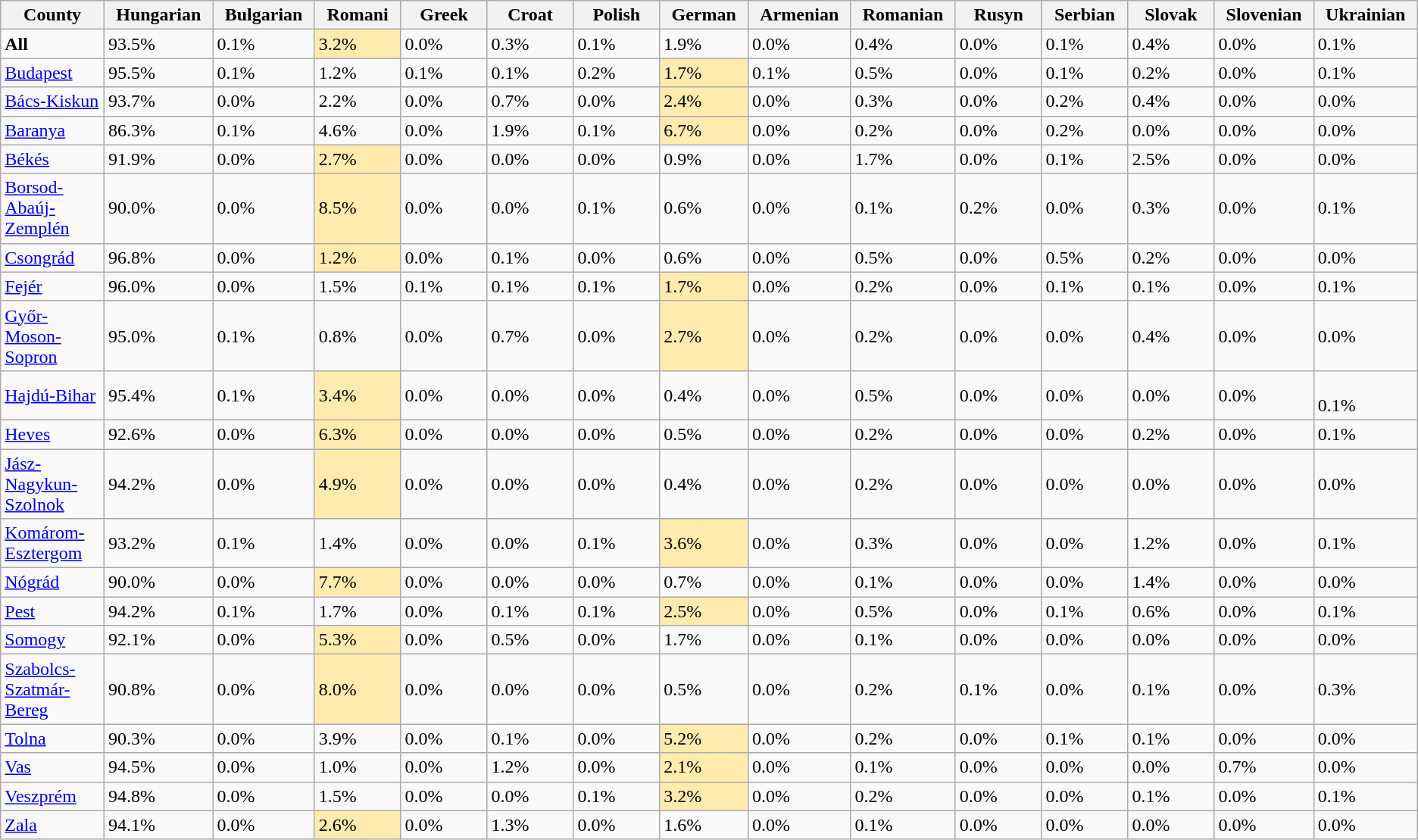<table class="sortable wikitable">
<tr>
<th style="width:5%;">County</th>
<th style="width:5%;">Hungarian</th>
<th style="width:5%;">Bulgarian</th>
<th style="width:5%;">Romani</th>
<th style="width:5%;">Greek</th>
<th style="width:5%;">Croat</th>
<th style="width:5%;">Polish</th>
<th style="width:5%;">German</th>
<th style="width:5%;">Armenian</th>
<th style="width:5%;">Romanian</th>
<th style="width:5%;">Rusyn</th>
<th style="width:5%;">Serbian</th>
<th style="width:5%;">Slovak</th>
<th style="width:5%;">Slovenian</th>
<th style="width:5%;">Ukrainian</th>
</tr>
<tr>
<td><strong>All</strong></td>
<td>93.5%</td>
<td>0.1%</td>
<td style="background:#FFEBAD">3.2%</td>
<td>0.0%</td>
<td>0.3%</td>
<td>0.1%</td>
<td>1.9%</td>
<td>0.0%</td>
<td>0.4%</td>
<td>0.0%</td>
<td>0.1%</td>
<td>0.4%</td>
<td>0.0%</td>
<td>0.1%</td>
</tr>
<tr>
<td><a href='#'>Budapest</a></td>
<td>95.5%</td>
<td>0.1%</td>
<td>1.2%</td>
<td>0.1%</td>
<td>0.1%</td>
<td>0.2%</td>
<td style="background:#FFEBAD">1.7%</td>
<td>0.1%</td>
<td>0.5%</td>
<td>0.0%</td>
<td>0.1%</td>
<td>0.2%</td>
<td>0.0%</td>
<td>0.1%</td>
</tr>
<tr>
<td><a href='#'>Bács-Kiskun</a></td>
<td>93.7%</td>
<td>0.0%</td>
<td>2.2%</td>
<td>0.0%</td>
<td>0.7%</td>
<td>0.0%</td>
<td style="background:#FFEBAD">2.4%</td>
<td>0.0%</td>
<td>0.3%</td>
<td>0.0%</td>
<td>0.2%</td>
<td>0.4%</td>
<td>0.0%</td>
<td>0.0%</td>
</tr>
<tr>
<td><a href='#'>Baranya</a></td>
<td>86.3%</td>
<td>0.1%</td>
<td>4.6%</td>
<td>0.0%</td>
<td>1.9%</td>
<td>0.1%</td>
<td style="background:#FFEBAD">6.7%</td>
<td>0.0%</td>
<td>0.2%</td>
<td>0.0%</td>
<td>0.2%</td>
<td>0.0%</td>
<td>0.0%</td>
<td>0.0%</td>
</tr>
<tr>
<td><a href='#'>Békés</a></td>
<td>91.9%</td>
<td>0.0%</td>
<td style="background:#FFEBAD">2.7%</td>
<td>0.0%</td>
<td>0.0%</td>
<td>0.0%</td>
<td>0.9%</td>
<td>0.0%</td>
<td>1.7%</td>
<td>0.0%</td>
<td>0.1%</td>
<td>2.5%</td>
<td>0.0%</td>
<td>0.0%</td>
</tr>
<tr>
<td><a href='#'>Borsod-Abaúj-Zemplén</a></td>
<td>90.0%</td>
<td>0.0%</td>
<td style="background:#FFEBAD">8.5%</td>
<td>0.0%</td>
<td>0.0%</td>
<td>0.1%</td>
<td>0.6%</td>
<td>0.0%</td>
<td>0.1%</td>
<td>0.2%</td>
<td>0.0%</td>
<td>0.3%</td>
<td>0.0%</td>
<td>0.1%</td>
</tr>
<tr>
<td><a href='#'>Csongrád</a></td>
<td>96.8%</td>
<td>0.0%</td>
<td style="background:#FFEBAD">1.2%</td>
<td>0.0%</td>
<td>0.1%</td>
<td>0.0%</td>
<td>0.6%</td>
<td>0.0%</td>
<td>0.5%</td>
<td>0.0%</td>
<td>0.5%</td>
<td>0.2%</td>
<td>0.0%</td>
<td>0.0%</td>
</tr>
<tr>
<td><a href='#'>Fejér</a></td>
<td>96.0%</td>
<td>0.0%</td>
<td>1.5%</td>
<td>0.1%</td>
<td>0.1%</td>
<td>0.1%</td>
<td style="background:#FFEBAD">1.7%</td>
<td>0.0%</td>
<td>0.2%</td>
<td>0.0%</td>
<td>0.1%</td>
<td>0.1%</td>
<td>0.0%</td>
<td>0.1%</td>
</tr>
<tr>
<td><a href='#'>Győr-Moson-Sopron</a></td>
<td>95.0%</td>
<td>0.1%</td>
<td>0.8%</td>
<td>0.0%</td>
<td>0.7%</td>
<td>0.0%</td>
<td style="background:#FFEBAD">2.7%</td>
<td>0.0%</td>
<td>0.2%</td>
<td>0.0%</td>
<td>0.0%</td>
<td>0.4%</td>
<td>0.0%</td>
<td>0.0%</td>
</tr>
<tr>
<td><a href='#'>Hajdú-Bihar</a></td>
<td>95.4%</td>
<td>0.1%</td>
<td style="background:#FFEBAD">3.4%</td>
<td>0.0%</td>
<td>0.0%</td>
<td>0.0%</td>
<td>0.4%</td>
<td>0.0%</td>
<td>0.5%</td>
<td>0.0%</td>
<td>0.0%</td>
<td>0.0%</td>
<td>0.0%</td>
<td><br>0.1%</td>
</tr>
<tr>
<td><a href='#'>Heves</a></td>
<td>92.6%</td>
<td>0.0%</td>
<td style="background:#FFEBAD">6.3%</td>
<td>0.0%</td>
<td>0.0%</td>
<td>0.0%</td>
<td>0.5%</td>
<td>0.0%</td>
<td>0.2%</td>
<td>0.0%</td>
<td>0.0%</td>
<td>0.2%</td>
<td>0.0%</td>
<td>0.1%</td>
</tr>
<tr>
<td><a href='#'>Jász-Nagykun-Szolnok</a></td>
<td>94.2%</td>
<td>0.0%</td>
<td style="background:#FFEBAD">4.9%</td>
<td>0.0%</td>
<td>0.0%</td>
<td>0.0%</td>
<td>0.4%</td>
<td>0.0%</td>
<td>0.2%</td>
<td>0.0%</td>
<td>0.0%</td>
<td>0.0%</td>
<td>0.0%</td>
<td>0.0%</td>
</tr>
<tr>
<td><a href='#'>Komárom-Esztergom</a></td>
<td>93.2%</td>
<td>0.1%</td>
<td>1.4%</td>
<td>0.0%</td>
<td>0.0%</td>
<td>0.1%</td>
<td style="background:#FFEBAD">3.6%</td>
<td>0.0%</td>
<td>0.3%</td>
<td>0.0%</td>
<td>0.0%</td>
<td>1.2%</td>
<td>0.0%</td>
<td>0.1%</td>
</tr>
<tr>
<td><a href='#'>Nógrád</a></td>
<td>90.0%</td>
<td>0.0%</td>
<td style="background:#FFEBAD">7.7%</td>
<td>0.0%</td>
<td>0.0%</td>
<td>0.0%</td>
<td>0.7%</td>
<td>0.0%</td>
<td>0.1%</td>
<td>0.0%</td>
<td>0.0%</td>
<td>1.4%</td>
<td>0.0%</td>
<td>0.0%</td>
</tr>
<tr>
<td><a href='#'>Pest</a></td>
<td>94.2%</td>
<td>0.1%</td>
<td>1.7%</td>
<td>0.0%</td>
<td>0.1%</td>
<td>0.1%</td>
<td style="background:#FFEBAD">2.5%</td>
<td>0.0%</td>
<td>0.5%</td>
<td>0.0%</td>
<td>0.1%</td>
<td>0.6%</td>
<td>0.0%</td>
<td>0.1%</td>
</tr>
<tr>
<td><a href='#'>Somogy</a></td>
<td>92.1%</td>
<td>0.0%</td>
<td style="background:#FFEBAD">5.3%</td>
<td>0.0%</td>
<td>0.5%</td>
<td>0.0%</td>
<td>1.7%</td>
<td>0.0%</td>
<td>0.1%</td>
<td>0.0%</td>
<td>0.0%</td>
<td>0.0%</td>
<td>0.0%</td>
<td>0.0%</td>
</tr>
<tr>
<td><a href='#'>Szabolcs-Szatmár-Bereg</a></td>
<td>90.8%</td>
<td>0.0%</td>
<td style="background:#FFEBAD">8.0%</td>
<td>0.0%</td>
<td>0.0%</td>
<td>0.0%</td>
<td>0.5%</td>
<td>0.0%</td>
<td>0.2%</td>
<td>0.1%</td>
<td>0.0%</td>
<td>0.1%</td>
<td>0.0%</td>
<td>0.3%</td>
</tr>
<tr>
<td><a href='#'>Tolna</a></td>
<td>90.3%</td>
<td>0.0%</td>
<td>3.9%</td>
<td>0.0%</td>
<td>0.1%</td>
<td>0.0%</td>
<td style="background:#FFEBAD">5.2%</td>
<td>0.0%</td>
<td>0.2%</td>
<td>0.0%</td>
<td>0.1%</td>
<td>0.1%</td>
<td>0.0%</td>
<td>0.0%</td>
</tr>
<tr>
<td><a href='#'>Vas</a></td>
<td>94.5%</td>
<td>0.0%</td>
<td>1.0%</td>
<td>0.0%</td>
<td>1.2%</td>
<td>0.0%</td>
<td style="background:#FFEBAD">2.1%</td>
<td>0.0%</td>
<td>0.1%</td>
<td>0.0%</td>
<td>0.0%</td>
<td>0.0%</td>
<td>0.7%</td>
<td>0.0%</td>
</tr>
<tr>
<td><a href='#'>Veszprém</a></td>
<td>94.8%</td>
<td>0.0%</td>
<td>1.5%</td>
<td>0.0%</td>
<td>0.0%</td>
<td>0.1%</td>
<td style="background:#FFEBAD">3.2%</td>
<td>0.0%</td>
<td>0.2%</td>
<td>0.0%</td>
<td>0.0%</td>
<td>0.1%</td>
<td>0.0%</td>
<td>0.1%</td>
</tr>
<tr>
<td><a href='#'>Zala</a></td>
<td>94.1%</td>
<td>0.0%</td>
<td style="background:#FFEBAD">2.6%</td>
<td>0.0%</td>
<td>1.3%</td>
<td>0.0%</td>
<td>1.6%</td>
<td>0.0%</td>
<td>0.1%</td>
<td>0.0%</td>
<td>0.0%</td>
<td>0.0%</td>
<td>0.0%</td>
<td>0.0%</td>
</tr>
</table>
